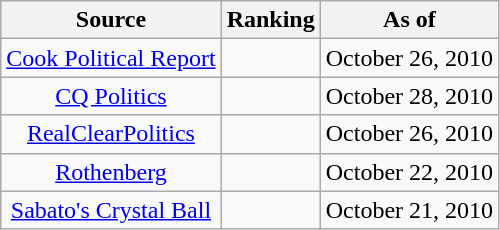<table class="wikitable" style="text-align:center">
<tr valign=bottom>
<th>Source</th>
<th>Ranking</th>
<th>As of</th>
</tr>
<tr>
<td><a href='#'>Cook Political Report</a></td>
<td></td>
<td>October 26, 2010</td>
</tr>
<tr>
<td><a href='#'>CQ Politics</a></td>
<td></td>
<td>October 28, 2010</td>
</tr>
<tr>
<td><a href='#'>RealClearPolitics</a></td>
<td></td>
<td>October 26, 2010</td>
</tr>
<tr>
<td><a href='#'>Rothenberg</a></td>
<td></td>
<td>October 22, 2010</td>
</tr>
<tr>
<td><a href='#'>Sabato's Crystal Ball</a></td>
<td></td>
<td>October 21, 2010</td>
</tr>
</table>
